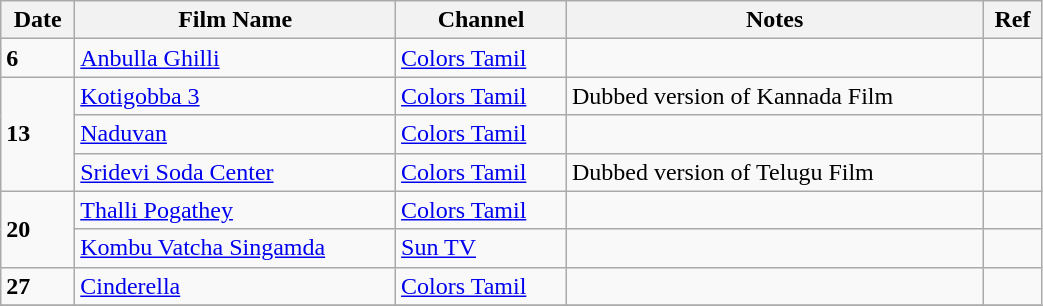<table class="wikitable" width="55%">
<tr>
<th>Date</th>
<th>Film Name</th>
<th>Channel</th>
<th>Notes</th>
<th>Ref</th>
</tr>
<tr>
<td rowspan="1"><strong>6</strong></td>
<td><a href='#'>Anbulla Ghilli</a></td>
<td><a href='#'>Colors Tamil</a></td>
<td></td>
<td></td>
</tr>
<tr>
<td rowspan="3"><strong>13</strong></td>
<td><a href='#'>Kotigobba 3</a></td>
<td><a href='#'>Colors Tamil</a></td>
<td>Dubbed version of Kannada Film</td>
<td></td>
</tr>
<tr>
<td><a href='#'>Naduvan</a></td>
<td><a href='#'>Colors Tamil</a></td>
<td></td>
<td></td>
</tr>
<tr>
<td><a href='#'>Sridevi Soda Center</a></td>
<td><a href='#'>Colors Tamil</a></td>
<td>Dubbed version of Telugu Film</td>
<td></td>
</tr>
<tr>
<td rowspan="2"><strong>20</strong></td>
<td><a href='#'>Thalli Pogathey</a></td>
<td><a href='#'>Colors Tamil</a></td>
<td></td>
<td></td>
</tr>
<tr>
<td><a href='#'>Kombu Vatcha Singamda</a></td>
<td><a href='#'>Sun TV</a></td>
<td></td>
<td></td>
</tr>
<tr>
<td rowspan="1"><strong>27</strong></td>
<td><a href='#'>Cinderella</a></td>
<td><a href='#'>Colors Tamil</a></td>
<td></td>
<td></td>
</tr>
<tr>
</tr>
</table>
